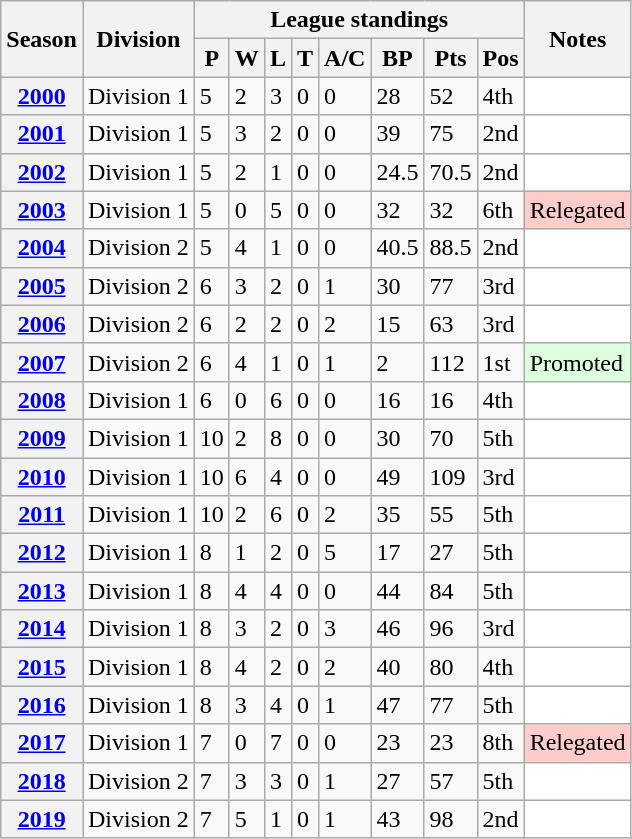<table class="wikitable sortable">
<tr>
<th scope="col" rowspan="2">Season</th>
<th scope="col" rowspan="2">Division</th>
<th scope="col" colspan="8">League standings</th>
<th scope="col" rowspan="2">Notes</th>
</tr>
<tr>
<th scope="col">P</th>
<th scope="col">W</th>
<th scope="col">L</th>
<th scope="col">T</th>
<th scope="col">A/C</th>
<th scope="col">BP</th>
<th scope="col">Pts</th>
<th scope="col">Pos</th>
</tr>
<tr>
<th scope="row"><a href='#'>2000</a></th>
<td>Division 1</td>
<td>5</td>
<td>2</td>
<td>3</td>
<td>0</td>
<td>0</td>
<td>28</td>
<td>52</td>
<td>4th</td>
<td style="background: white;"></td>
</tr>
<tr>
<th scope="row"><a href='#'>2001</a></th>
<td>Division 1</td>
<td>5</td>
<td>3</td>
<td>2</td>
<td>0</td>
<td>0</td>
<td>39</td>
<td>75</td>
<td>2nd</td>
<td style="background: white;"></td>
</tr>
<tr>
<th scope="row"><a href='#'>2002</a></th>
<td>Division 1</td>
<td>5</td>
<td>2</td>
<td>1</td>
<td>0</td>
<td>0</td>
<td>24.5</td>
<td>70.5</td>
<td>2nd</td>
<td style="background: white;"></td>
</tr>
<tr>
<th scope="row"><a href='#'>2003</a></th>
<td>Division 1</td>
<td>5</td>
<td>0</td>
<td>5</td>
<td>0</td>
<td>0</td>
<td>32</td>
<td>32</td>
<td>6th</td>
<td style="background: #FFCCCC;">Relegated</td>
</tr>
<tr>
<th scope="row"><a href='#'>2004</a></th>
<td>Division 2</td>
<td>5</td>
<td>4</td>
<td>1</td>
<td>0</td>
<td>0</td>
<td>40.5</td>
<td>88.5</td>
<td>2nd</td>
<td style="background: white;"></td>
</tr>
<tr>
<th scope="row"><a href='#'>2005</a></th>
<td>Division 2</td>
<td>6</td>
<td>3</td>
<td>2</td>
<td>0</td>
<td>1</td>
<td>30</td>
<td>77</td>
<td>3rd</td>
<td style="background: white;"></td>
</tr>
<tr>
<th scope="row"><a href='#'>2006</a></th>
<td>Division 2</td>
<td>6</td>
<td>2</td>
<td>2</td>
<td>0</td>
<td>2</td>
<td>15</td>
<td>63</td>
<td>3rd</td>
<td style="background: white;"></td>
</tr>
<tr>
<th scope="row"><a href='#'>2007</a></th>
<td>Division 2</td>
<td>6</td>
<td>4</td>
<td>1</td>
<td>0</td>
<td>1</td>
<td>2</td>
<td>112</td>
<td>1st</td>
<td style="background: #dfd;">Promoted</td>
</tr>
<tr>
<th scope="row"><a href='#'>2008</a></th>
<td>Division 1</td>
<td>6</td>
<td>0</td>
<td>6</td>
<td>0</td>
<td>0</td>
<td>16</td>
<td>16</td>
<td>4th</td>
<td style="background: white;"></td>
</tr>
<tr>
<th scope="row"><a href='#'>2009</a></th>
<td>Division 1</td>
<td>10</td>
<td>2</td>
<td>8</td>
<td>0</td>
<td>0</td>
<td>30</td>
<td>70</td>
<td>5th</td>
<td style="background: white;"></td>
</tr>
<tr>
<th scope="row"><a href='#'>2010</a></th>
<td>Division 1</td>
<td>10</td>
<td>6</td>
<td>4</td>
<td>0</td>
<td>0</td>
<td>49</td>
<td>109</td>
<td>3rd</td>
<td style="background: white;"></td>
</tr>
<tr>
<th scope="row"><a href='#'>2011</a></th>
<td>Division 1</td>
<td>10</td>
<td>2</td>
<td>6</td>
<td>0</td>
<td>2</td>
<td>35</td>
<td>55</td>
<td>5th</td>
<td style="background: white;"></td>
</tr>
<tr>
<th scope="row"><a href='#'>2012</a></th>
<td>Division 1</td>
<td>8</td>
<td>1</td>
<td>2</td>
<td>0</td>
<td>5</td>
<td>17</td>
<td>27</td>
<td>5th</td>
<td style="background: white;"></td>
</tr>
<tr>
<th scope="row"><a href='#'>2013</a></th>
<td>Division 1</td>
<td>8</td>
<td>4</td>
<td>4</td>
<td>0</td>
<td>0</td>
<td>44</td>
<td>84</td>
<td>5th</td>
<td style="background: white;"></td>
</tr>
<tr>
<th scope="row"><a href='#'>2014</a></th>
<td>Division 1</td>
<td>8</td>
<td>3</td>
<td>2</td>
<td>0</td>
<td>3</td>
<td>46</td>
<td>96</td>
<td>3rd</td>
<td style="background: white;"></td>
</tr>
<tr>
<th scope="row"><a href='#'>2015</a></th>
<td>Division 1</td>
<td>8</td>
<td>4</td>
<td>2</td>
<td>0</td>
<td>2</td>
<td>40</td>
<td>80</td>
<td>4th</td>
<td style="background: white;"></td>
</tr>
<tr>
<th scope="row"><a href='#'>2016</a></th>
<td>Division 1</td>
<td>8</td>
<td>3</td>
<td>4</td>
<td>0</td>
<td>1</td>
<td>47</td>
<td>77</td>
<td>5th</td>
<td style="background: white;"></td>
</tr>
<tr>
<th scope="row"><a href='#'>2017</a></th>
<td>Division 1</td>
<td>7</td>
<td>0</td>
<td>7</td>
<td>0</td>
<td>0</td>
<td>23</td>
<td>23</td>
<td>8th</td>
<td style="background: #FFCCCC;">Relegated</td>
</tr>
<tr>
<th scope="row"><a href='#'>2018</a></th>
<td>Division 2</td>
<td>7</td>
<td>3</td>
<td>3</td>
<td>0</td>
<td>1</td>
<td>27</td>
<td>57</td>
<td>5th</td>
<td style="background: white;"></td>
</tr>
<tr>
<th scope="row"><a href='#'>2019</a></th>
<td>Division 2</td>
<td>7</td>
<td>5</td>
<td>1</td>
<td>0</td>
<td>1</td>
<td>43</td>
<td>98</td>
<td>2nd</td>
<td style="background: white;"></td>
</tr>
</table>
